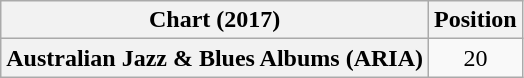<table class="wikitable plainrowheaders" style="text-align:center">
<tr>
<th scope="col">Chart (2017)</th>
<th scope="col">Position</th>
</tr>
<tr>
<th scope="row">Australian Jazz & Blues Albums (ARIA)</th>
<td>20</td>
</tr>
</table>
